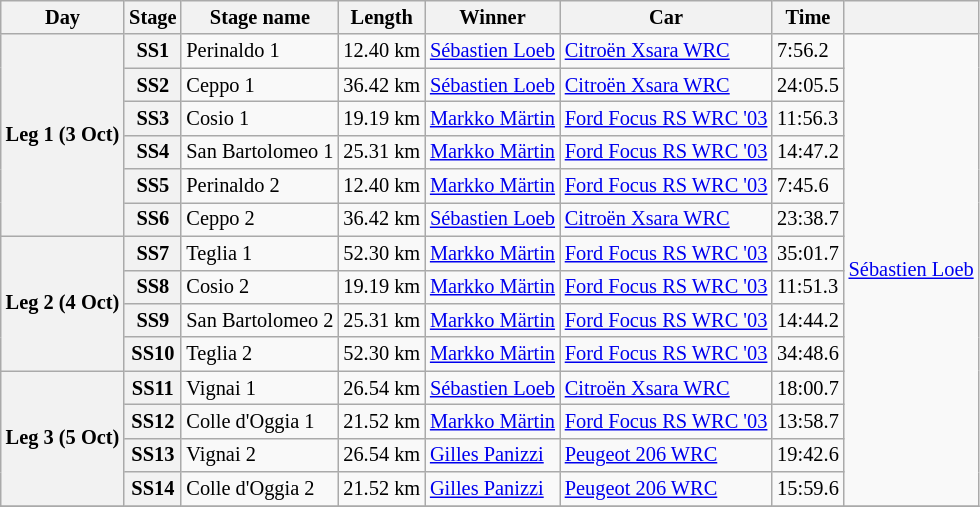<table class="wikitable" style="font-size: 85%;">
<tr>
<th>Day</th>
<th>Stage</th>
<th>Stage name</th>
<th>Length</th>
<th>Winner</th>
<th>Car</th>
<th>Time</th>
<th></th>
</tr>
<tr>
<th rowspan="6">Leg 1 (3 Oct)</th>
<th>SS1</th>
<td>Perinaldo 1</td>
<td align="center">12.40 km</td>
<td> <a href='#'>Sébastien Loeb</a></td>
<td><a href='#'>Citroën Xsara WRC</a></td>
<td>7:56.2</td>
<td rowspan="14"> <a href='#'>Sébastien Loeb</a></td>
</tr>
<tr>
<th>SS2</th>
<td>Ceppo 1</td>
<td align="center">36.42 km</td>
<td> <a href='#'>Sébastien Loeb</a></td>
<td><a href='#'>Citroën Xsara WRC</a></td>
<td>24:05.5</td>
</tr>
<tr>
<th>SS3</th>
<td>Cosio 1</td>
<td align="center">19.19 km</td>
<td> <a href='#'>Markko Märtin</a></td>
<td><a href='#'>Ford Focus RS WRC '03</a></td>
<td>11:56.3</td>
</tr>
<tr>
<th>SS4</th>
<td>San Bartolomeo 1</td>
<td align="center">25.31 km</td>
<td> <a href='#'>Markko Märtin</a></td>
<td><a href='#'>Ford Focus RS WRC '03</a></td>
<td>14:47.2</td>
</tr>
<tr>
<th>SS5</th>
<td>Perinaldo 2</td>
<td align="center">12.40 km</td>
<td> <a href='#'>Markko Märtin</a></td>
<td><a href='#'>Ford Focus RS WRC '03</a></td>
<td>7:45.6</td>
</tr>
<tr>
<th>SS6</th>
<td>Ceppo 2</td>
<td align="center">36.42 km</td>
<td> <a href='#'>Sébastien Loeb</a></td>
<td><a href='#'>Citroën Xsara WRC</a></td>
<td>23:38.7</td>
</tr>
<tr>
<th rowspan="4">Leg 2 (4 Oct)</th>
<th>SS7</th>
<td>Teglia 1</td>
<td align="center">52.30 km</td>
<td> <a href='#'>Markko Märtin</a></td>
<td><a href='#'>Ford Focus RS WRC '03</a></td>
<td>35:01.7</td>
</tr>
<tr>
<th>SS8</th>
<td>Cosio 2</td>
<td align="center">19.19 km</td>
<td> <a href='#'>Markko Märtin</a></td>
<td><a href='#'>Ford Focus RS WRC '03</a></td>
<td>11:51.3</td>
</tr>
<tr>
<th>SS9</th>
<td>San Bartolomeo 2</td>
<td align="center">25.31 km</td>
<td> <a href='#'>Markko Märtin</a></td>
<td><a href='#'>Ford Focus RS WRC '03</a></td>
<td>14:44.2</td>
</tr>
<tr>
<th>SS10</th>
<td>Teglia 2</td>
<td align="center">52.30 km</td>
<td> <a href='#'>Markko Märtin</a></td>
<td><a href='#'>Ford Focus RS WRC '03</a></td>
<td>34:48.6</td>
</tr>
<tr>
<th rowspan="4">Leg 3 (5 Oct)</th>
<th>SS11</th>
<td>Vignai 1</td>
<td align="center">26.54 km</td>
<td> <a href='#'>Sébastien Loeb</a></td>
<td><a href='#'>Citroën Xsara WRC</a></td>
<td>18:00.7</td>
</tr>
<tr>
<th>SS12</th>
<td>Colle d'Oggia 1</td>
<td align="center">21.52 km</td>
<td> <a href='#'>Markko Märtin</a></td>
<td><a href='#'>Ford Focus RS WRC '03</a></td>
<td>13:58.7</td>
</tr>
<tr>
<th>SS13</th>
<td>Vignai 2</td>
<td align="center">26.54 km</td>
<td> <a href='#'>Gilles Panizzi</a></td>
<td><a href='#'>Peugeot 206 WRC</a></td>
<td>19:42.6</td>
</tr>
<tr>
<th>SS14</th>
<td>Colle d'Oggia 2</td>
<td align="center">21.52 km</td>
<td> <a href='#'>Gilles Panizzi</a></td>
<td><a href='#'>Peugeot 206 WRC</a></td>
<td>15:59.6</td>
</tr>
<tr>
</tr>
</table>
